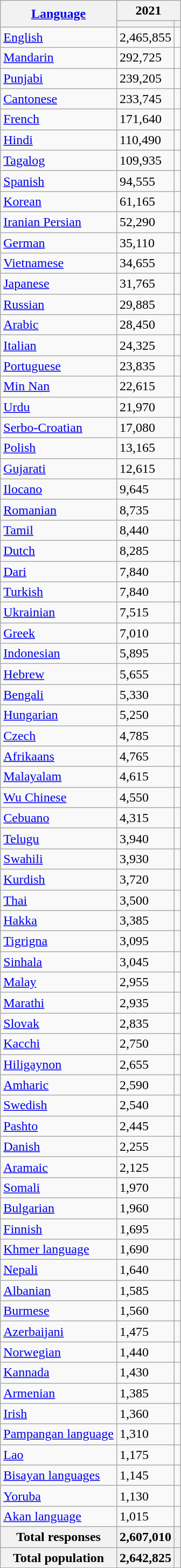<table class="wikitable sortable">
<tr>
<th rowspan="2"><a href='#'>Language</a></th>
<th colspan="2">2021</th>
</tr>
<tr>
<th><a href='#'></a></th>
<th></th>
</tr>
<tr>
<td><a href='#'>English</a></td>
<td>2,465,855</td>
<td></td>
</tr>
<tr>
<td><a href='#'>Mandarin</a></td>
<td>292,725</td>
<td></td>
</tr>
<tr>
<td><a href='#'>Punjabi</a></td>
<td>239,205</td>
<td></td>
</tr>
<tr>
<td><a href='#'>Cantonese</a></td>
<td>233,745</td>
<td></td>
</tr>
<tr>
<td><a href='#'>French</a></td>
<td>171,640</td>
<td></td>
</tr>
<tr>
<td><a href='#'>Hindi</a></td>
<td>110,490</td>
<td></td>
</tr>
<tr>
<td><a href='#'>Tagalog</a></td>
<td>109,935</td>
<td></td>
</tr>
<tr>
<td><a href='#'>Spanish</a></td>
<td>94,555</td>
<td></td>
</tr>
<tr>
<td><a href='#'>Korean</a></td>
<td>61,165</td>
<td></td>
</tr>
<tr>
<td><a href='#'>Iranian Persian</a></td>
<td>52,290</td>
<td></td>
</tr>
<tr>
<td><a href='#'>German</a></td>
<td>35,110</td>
<td></td>
</tr>
<tr>
<td><a href='#'>Vietnamese</a></td>
<td>34,655</td>
<td></td>
</tr>
<tr>
<td><a href='#'>Japanese</a></td>
<td>31,765</td>
<td></td>
</tr>
<tr>
<td><a href='#'>Russian</a></td>
<td>29,885</td>
<td></td>
</tr>
<tr>
<td><a href='#'>Arabic</a></td>
<td>28,450</td>
<td></td>
</tr>
<tr>
<td><a href='#'>Italian</a></td>
<td>24,325</td>
<td></td>
</tr>
<tr>
<td><a href='#'>Portuguese</a></td>
<td>23,835</td>
<td></td>
</tr>
<tr>
<td><a href='#'>Min Nan</a></td>
<td>22,615</td>
<td></td>
</tr>
<tr>
<td><a href='#'>Urdu</a></td>
<td>21,970</td>
<td></td>
</tr>
<tr>
<td><a href='#'>Serbo-Croatian</a></td>
<td>17,080</td>
<td></td>
</tr>
<tr>
<td><a href='#'>Polish</a></td>
<td>13,165</td>
<td></td>
</tr>
<tr>
<td><a href='#'>Gujarati</a></td>
<td>12,615</td>
<td></td>
</tr>
<tr>
<td><a href='#'>Ilocano</a></td>
<td>9,645</td>
<td></td>
</tr>
<tr>
<td><a href='#'>Romanian</a></td>
<td>8,735</td>
<td></td>
</tr>
<tr>
<td><a href='#'>Tamil</a></td>
<td>8,440</td>
<td></td>
</tr>
<tr>
<td><a href='#'>Dutch</a></td>
<td>8,285</td>
<td></td>
</tr>
<tr>
<td><a href='#'>Dari</a></td>
<td>7,840</td>
<td></td>
</tr>
<tr>
<td><a href='#'>Turkish</a></td>
<td>7,840</td>
<td></td>
</tr>
<tr>
<td><a href='#'>Ukrainian</a></td>
<td>7,515</td>
<td></td>
</tr>
<tr>
<td><a href='#'>Greek</a></td>
<td>7,010</td>
<td></td>
</tr>
<tr>
<td><a href='#'>Indonesian</a></td>
<td>5,895</td>
<td></td>
</tr>
<tr>
<td><a href='#'>Hebrew</a></td>
<td>5,655</td>
<td></td>
</tr>
<tr>
<td><a href='#'>Bengali</a></td>
<td>5,330</td>
<td></td>
</tr>
<tr>
<td><a href='#'>Hungarian</a></td>
<td>5,250</td>
<td></td>
</tr>
<tr>
<td><a href='#'>Czech</a></td>
<td>4,785</td>
<td></td>
</tr>
<tr>
<td><a href='#'>Afrikaans</a></td>
<td>4,765</td>
<td></td>
</tr>
<tr>
<td><a href='#'>Malayalam</a></td>
<td>4,615</td>
<td></td>
</tr>
<tr>
<td><a href='#'>Wu Chinese</a></td>
<td>4,550</td>
<td></td>
</tr>
<tr>
<td><a href='#'>Cebuano</a></td>
<td>4,315</td>
<td></td>
</tr>
<tr>
<td><a href='#'>Telugu</a></td>
<td>3,940</td>
<td></td>
</tr>
<tr>
<td><a href='#'>Swahili</a></td>
<td>3,930</td>
<td></td>
</tr>
<tr>
<td><a href='#'>Kurdish</a></td>
<td>3,720</td>
<td></td>
</tr>
<tr>
<td><a href='#'>Thai</a></td>
<td>3,500</td>
<td></td>
</tr>
<tr>
<td><a href='#'>Hakka</a></td>
<td>3,385</td>
<td></td>
</tr>
<tr>
<td><a href='#'>Tigrigna</a></td>
<td>3,095</td>
<td></td>
</tr>
<tr>
<td><a href='#'>Sinhala</a></td>
<td>3,045</td>
<td></td>
</tr>
<tr>
<td><a href='#'>Malay</a></td>
<td>2,955</td>
<td></td>
</tr>
<tr>
<td><a href='#'>Marathi</a></td>
<td>2,935</td>
<td></td>
</tr>
<tr>
<td><a href='#'>Slovak</a></td>
<td>2,835</td>
<td></td>
</tr>
<tr>
<td><a href='#'>Kacchi</a></td>
<td>2,750</td>
<td></td>
</tr>
<tr>
<td><a href='#'>Hiligaynon</a></td>
<td>2,655</td>
<td></td>
</tr>
<tr>
<td><a href='#'>Amharic</a></td>
<td>2,590</td>
<td></td>
</tr>
<tr>
<td><a href='#'>Swedish</a></td>
<td>2,540</td>
<td></td>
</tr>
<tr>
<td><a href='#'>Pashto</a></td>
<td>2,445</td>
<td></td>
</tr>
<tr>
<td><a href='#'>Danish</a></td>
<td>2,255</td>
<td></td>
</tr>
<tr>
<td><a href='#'>Aramaic</a></td>
<td>2,125</td>
<td></td>
</tr>
<tr>
<td><a href='#'>Somali</a></td>
<td>1,970</td>
<td></td>
</tr>
<tr>
<td><a href='#'>Bulgarian</a></td>
<td>1,960</td>
<td></td>
</tr>
<tr>
<td><a href='#'>Finnish</a></td>
<td>1,695</td>
<td></td>
</tr>
<tr>
<td><a href='#'>Khmer language</a></td>
<td>1,690</td>
<td></td>
</tr>
<tr>
<td><a href='#'>Nepali</a></td>
<td>1,640</td>
<td></td>
</tr>
<tr>
<td><a href='#'>Albanian</a></td>
<td>1,585</td>
<td></td>
</tr>
<tr>
<td><a href='#'>Burmese</a></td>
<td>1,560</td>
<td></td>
</tr>
<tr>
<td><a href='#'>Azerbaijani</a></td>
<td>1,475</td>
<td></td>
</tr>
<tr>
<td><a href='#'>Norwegian</a></td>
<td>1,440</td>
<td></td>
</tr>
<tr>
<td><a href='#'>Kannada</a></td>
<td>1,430</td>
<td></td>
</tr>
<tr>
<td><a href='#'>Armenian</a></td>
<td>1,385</td>
<td></td>
</tr>
<tr>
<td><a href='#'>Irish</a></td>
<td>1,360</td>
<td></td>
</tr>
<tr>
<td><a href='#'>Pampangan language</a></td>
<td>1,310</td>
<td></td>
</tr>
<tr>
<td><a href='#'>Lao</a></td>
<td>1,175</td>
<td></td>
</tr>
<tr>
<td><a href='#'>Bisayan languages</a></td>
<td>1,145</td>
<td></td>
</tr>
<tr>
<td><a href='#'>Yoruba</a></td>
<td>1,130</td>
<td></td>
</tr>
<tr>
<td><a href='#'>Akan language</a></td>
<td>1,015</td>
<td></td>
</tr>
<tr>
<th>Total responses</th>
<th>2,607,010</th>
<th></th>
</tr>
<tr>
<th>Total population</th>
<th>2,642,825</th>
<th></th>
</tr>
</table>
